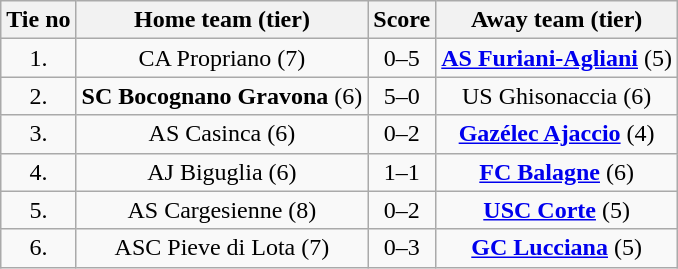<table class="wikitable" style="text-align: center">
<tr>
<th>Tie no</th>
<th>Home team (tier)</th>
<th>Score</th>
<th>Away team (tier)</th>
</tr>
<tr>
<td>1.</td>
<td>CA Propriano (7)</td>
<td>0–5</td>
<td><strong><a href='#'>AS Furiani-Agliani</a></strong> (5)</td>
</tr>
<tr>
<td>2.</td>
<td><strong>SC Bocognano Gravona</strong> (6)</td>
<td>5–0</td>
<td>US Ghisonaccia (6)</td>
</tr>
<tr>
<td>3.</td>
<td>AS Casinca (6)</td>
<td>0–2</td>
<td><strong><a href='#'>Gazélec Ajaccio</a></strong> (4)</td>
</tr>
<tr>
<td>4.</td>
<td>AJ Biguglia (6)</td>
<td>1–1 </td>
<td><strong><a href='#'>FC Balagne</a></strong> (6)</td>
</tr>
<tr>
<td>5.</td>
<td>AS Cargesienne (8)</td>
<td>0–2</td>
<td><strong><a href='#'>USC Corte</a></strong> (5)</td>
</tr>
<tr>
<td>6.</td>
<td>ASC Pieve di Lota (7)</td>
<td>0–3</td>
<td><strong><a href='#'>GC Lucciana</a></strong> (5)</td>
</tr>
</table>
